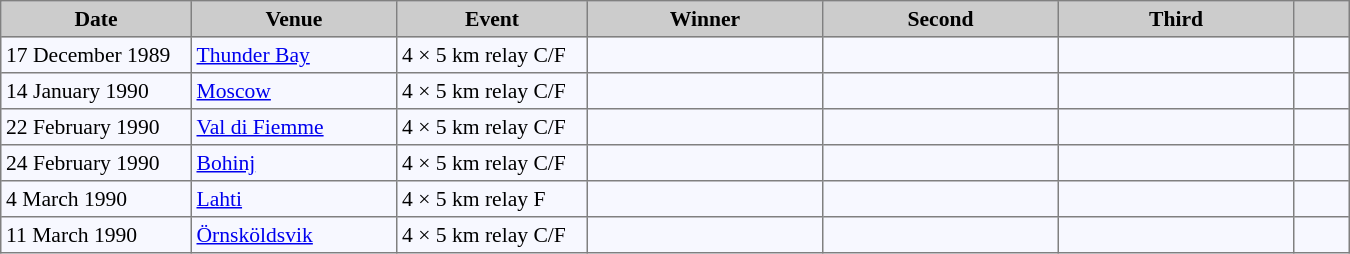<table bgcolor="#f7f8ff" cellpadding="3" cellspacing="0" border="1" style="font-size: 90%; border: gray solid 1px; border-collapse: collapse;">
<tr bgcolor="#CCCCCC" '>
<td align="center" width="120"><strong>Date</strong></td>
<td align="center" width="130"><strong>Venue</strong></td>
<td align="center" width="120"><strong>Event</strong></td>
<td align="center" width="150"><strong>Winner</strong></td>
<td align="center" width="150"><strong>Second</strong></td>
<td align="center" width="150"><strong>Third</strong></td>
<td align="center" width="30"><strong></strong></td>
</tr>
<tr align="left">
<td>17 December 1989</td>
<td> <a href='#'>Thunder Bay</a></td>
<td>4 × 5 km relay C/F</td>
<td></td>
<td></td>
<td></td>
<td></td>
</tr>
<tr align="left">
<td>14 January 1990</td>
<td> <a href='#'>Moscow</a></td>
<td>4 × 5 km relay C/F</td>
<td></td>
<td></td>
<td></td>
<td></td>
</tr>
<tr align="left">
<td>22 February 1990</td>
<td> <a href='#'>Val di Fiemme</a></td>
<td>4 × 5 km relay C/F</td>
<td></td>
<td></td>
<td></td>
<td></td>
</tr>
<tr align="left">
<td>24 February 1990</td>
<td> <a href='#'>Bohinj</a></td>
<td>4 × 5 km relay C/F</td>
<td></td>
<td></td>
<td></td>
<td></td>
</tr>
<tr align="left">
<td>4 March 1990</td>
<td> <a href='#'>Lahti</a></td>
<td>4 × 5 km relay F</td>
<td></td>
<td></td>
<td></td>
<td></td>
</tr>
<tr align="left">
<td>11 March 1990</td>
<td> <a href='#'>Örnsköldsvik</a></td>
<td>4 × 5 km relay C/F</td>
<td></td>
<td></td>
<td></td>
<td></td>
</tr>
</table>
